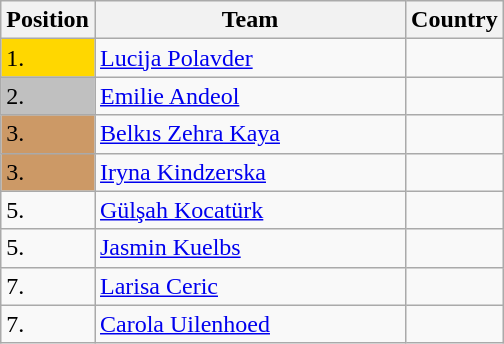<table class=wikitable>
<tr>
<th width=10>Position</th>
<th width=200>Team</th>
<th>Country</th>
</tr>
<tr>
<td bgcolor=gold>1.</td>
<td><a href='#'>Lucija Polavder</a></td>
<td></td>
</tr>
<tr>
<td bgcolor="silver">2.</td>
<td><a href='#'>Emilie Andeol</a></td>
<td></td>
</tr>
<tr>
<td bgcolor="CC9966">3.</td>
<td><a href='#'>Belkıs Zehra Kaya</a></td>
<td></td>
</tr>
<tr>
<td bgcolor="CC9966">3.</td>
<td><a href='#'>Iryna Kindzerska</a></td>
<td></td>
</tr>
<tr>
<td>5.</td>
<td><a href='#'>Gülşah Kocatürk</a></td>
<td></td>
</tr>
<tr>
<td>5.</td>
<td><a href='#'>Jasmin Kuelbs</a></td>
<td></td>
</tr>
<tr>
<td>7.</td>
<td><a href='#'>Larisa Ceric</a></td>
<td></td>
</tr>
<tr>
<td>7.</td>
<td><a href='#'>Carola Uilenhoed</a></td>
<td></td>
</tr>
</table>
